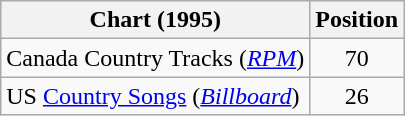<table class="wikitable sortable">
<tr>
<th scope="col">Chart (1995)</th>
<th scope="col">Position</th>
</tr>
<tr>
<td>Canada Country Tracks (<em><a href='#'>RPM</a></em>)</td>
<td align="center">70</td>
</tr>
<tr>
<td>US <a href='#'>Country Songs</a> (<em><a href='#'>Billboard</a></em>)</td>
<td align="center">26</td>
</tr>
</table>
